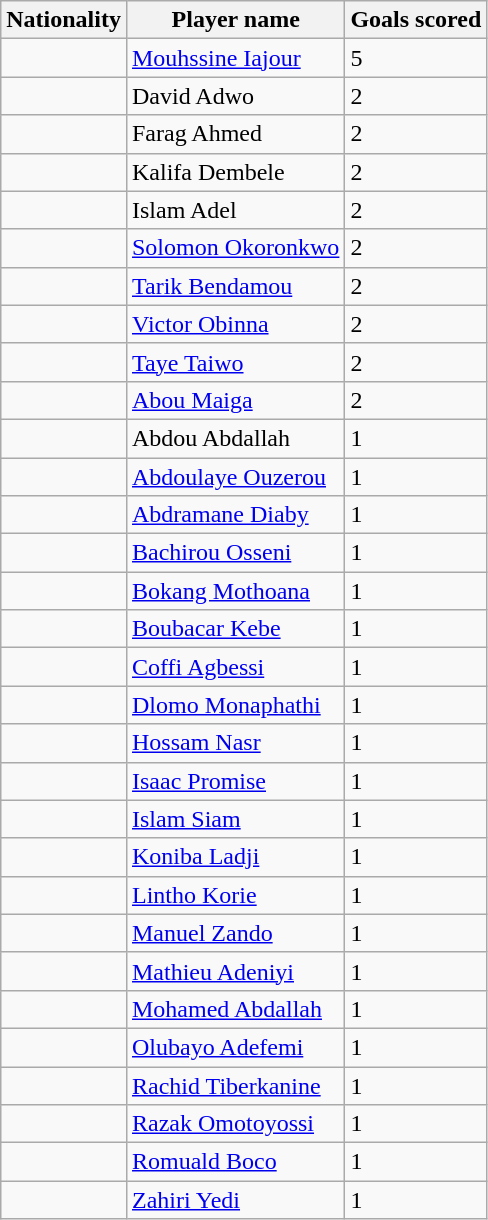<table class="wikitable sortable">
<tr>
<th>Nationality</th>
<th>Player name</th>
<th>Goals scored</th>
</tr>
<tr>
<td></td>
<td><a href='#'>Mouhssine Iajour</a></td>
<td>5</td>
</tr>
<tr>
<td></td>
<td>David Adwo</td>
<td>2</td>
</tr>
<tr>
<td></td>
<td>Farag Ahmed</td>
<td>2</td>
</tr>
<tr>
<td></td>
<td>Kalifa Dembele</td>
<td>2</td>
</tr>
<tr>
<td></td>
<td>Islam Adel</td>
<td>2</td>
</tr>
<tr>
<td></td>
<td><a href='#'>Solomon Okoronkwo</a></td>
<td>2</td>
</tr>
<tr>
<td></td>
<td><a href='#'>Tarik Bendamou</a></td>
<td>2</td>
</tr>
<tr>
<td></td>
<td><a href='#'>Victor Obinna</a></td>
<td>2</td>
</tr>
<tr>
<td></td>
<td><a href='#'>Taye Taiwo</a></td>
<td>2</td>
</tr>
<tr>
<td></td>
<td><a href='#'>Abou Maiga</a></td>
<td>2</td>
</tr>
<tr>
<td></td>
<td>Abdou Abdallah</td>
<td>1</td>
</tr>
<tr>
<td></td>
<td><a href='#'>Abdoulaye Ouzerou</a></td>
<td>1</td>
</tr>
<tr>
<td></td>
<td><a href='#'>Abdramane Diaby</a></td>
<td>1</td>
</tr>
<tr>
<td></td>
<td><a href='#'>Bachirou Osseni</a></td>
<td>1</td>
</tr>
<tr>
<td></td>
<td><a href='#'>Bokang Mothoana</a></td>
<td>1</td>
</tr>
<tr>
<td></td>
<td><a href='#'>Boubacar Kebe</a></td>
<td>1</td>
</tr>
<tr>
<td></td>
<td><a href='#'>Coffi Agbessi</a></td>
<td>1</td>
</tr>
<tr>
<td></td>
<td><a href='#'>Dlomo Monaphathi</a></td>
<td>1</td>
</tr>
<tr>
<td></td>
<td><a href='#'>Hossam Nasr</a></td>
<td>1</td>
</tr>
<tr>
<td></td>
<td><a href='#'>Isaac Promise</a></td>
<td>1</td>
</tr>
<tr>
<td></td>
<td><a href='#'>Islam Siam</a></td>
<td>1</td>
</tr>
<tr>
<td></td>
<td><a href='#'>Koniba Ladji</a></td>
<td>1</td>
</tr>
<tr>
<td></td>
<td><a href='#'>Lintho Korie</a></td>
<td>1</td>
</tr>
<tr>
<td></td>
<td><a href='#'>Manuel Zando</a></td>
<td>1</td>
</tr>
<tr>
<td></td>
<td><a href='#'>Mathieu Adeniyi</a></td>
<td>1</td>
</tr>
<tr>
<td></td>
<td><a href='#'>Mohamed Abdallah</a></td>
<td>1</td>
</tr>
<tr>
<td></td>
<td><a href='#'>Olubayo Adefemi</a></td>
<td>1</td>
</tr>
<tr>
<td></td>
<td><a href='#'>Rachid Tiberkanine</a></td>
<td>1</td>
</tr>
<tr>
<td></td>
<td><a href='#'>Razak Omotoyossi</a></td>
<td>1</td>
</tr>
<tr>
<td></td>
<td><a href='#'>Romuald Boco</a></td>
<td>1</td>
</tr>
<tr>
<td></td>
<td><a href='#'>Zahiri Yedi</a></td>
<td>1</td>
</tr>
</table>
